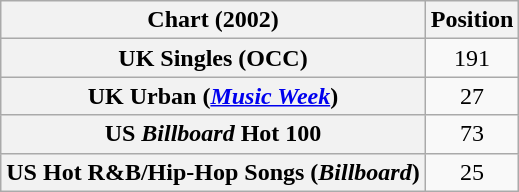<table class="wikitable sortable plainrowheaders" style="text-align:center">
<tr>
<th scope="col">Chart (2002)</th>
<th scope="col">Position</th>
</tr>
<tr>
<th scope="row">UK Singles (OCC)</th>
<td>191</td>
</tr>
<tr>
<th scope="row">UK Urban (<em><a href='#'>Music Week</a></em>)</th>
<td>27</td>
</tr>
<tr>
<th scope="row">US <em>Billboard</em> Hot 100</th>
<td>73</td>
</tr>
<tr>
<th scope="row">US Hot R&B/Hip-Hop Songs (<em>Billboard</em>)</th>
<td>25</td>
</tr>
</table>
